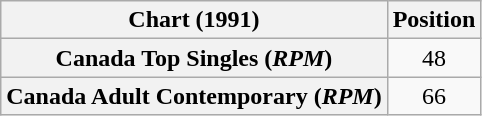<table class="wikitable plainrowheaders" style="text-align:center">
<tr>
<th>Chart (1991)</th>
<th>Position</th>
</tr>
<tr>
<th scope="row">Canada Top Singles (<em>RPM</em>)</th>
<td>48</td>
</tr>
<tr>
<th scope="row">Canada Adult Contemporary (<em>RPM</em>)</th>
<td>66</td>
</tr>
</table>
